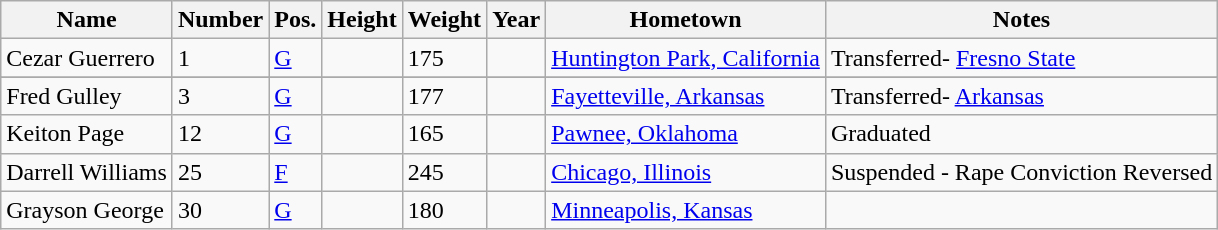<table class="wikitable sortable" border="1">
<tr>
<th>Name</th>
<th>Number</th>
<th>Pos.</th>
<th>Height</th>
<th>Weight</th>
<th>Year</th>
<th>Hometown</th>
<th class="unsortable">Notes</th>
</tr>
<tr>
<td>Cezar Guerrero</td>
<td>1</td>
<td><a href='#'>G</a></td>
<td></td>
<td>175</td>
<td></td>
<td><a href='#'>Huntington Park, California</a></td>
<td>Transferred- <a href='#'>Fresno State</a></td>
</tr>
<tr>
</tr>
<tr>
<td>Fred Gulley</td>
<td>3</td>
<td><a href='#'>G</a></td>
<td></td>
<td>177</td>
<td></td>
<td><a href='#'>Fayetteville, Arkansas</a></td>
<td>Transferred- <a href='#'>Arkansas</a></td>
</tr>
<tr>
<td>Keiton Page</td>
<td>12</td>
<td><a href='#'>G</a></td>
<td></td>
<td>165</td>
<td></td>
<td><a href='#'>Pawnee, Oklahoma</a></td>
<td>Graduated</td>
</tr>
<tr>
<td>Darrell Williams</td>
<td>25</td>
<td><a href='#'>F</a></td>
<td></td>
<td>245</td>
<td></td>
<td><a href='#'>Chicago, Illinois</a></td>
<td>Suspended - Rape Conviction Reversed</td>
</tr>
<tr>
<td>Grayson George</td>
<td>30</td>
<td><a href='#'>G</a></td>
<td></td>
<td>180</td>
<td></td>
<td><a href='#'>Minneapolis, Kansas</a></td>
<td></td>
</tr>
</table>
